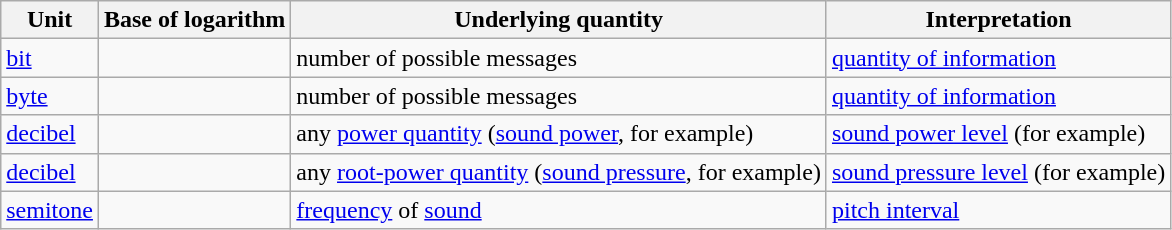<table class="wikitable">
<tr>
<th>Unit</th>
<th>Base of logarithm</th>
<th>Underlying quantity</th>
<th>Interpretation</th>
</tr>
<tr>
<td><a href='#'>bit</a></td>
<td></td>
<td>number of possible messages</td>
<td><a href='#'>quantity of information</a></td>
</tr>
<tr>
<td><a href='#'>byte</a></td>
<td></td>
<td>number of possible messages</td>
<td><a href='#'>quantity of information</a></td>
</tr>
<tr>
<td><a href='#'>decibel</a></td>
<td></td>
<td>any <a href='#'>power quantity</a> (<a href='#'>sound power</a>, for example)</td>
<td><a href='#'>sound power level</a> (for example)</td>
</tr>
<tr>
<td><a href='#'>decibel</a></td>
<td></td>
<td>any <a href='#'>root-power quantity</a> (<a href='#'>sound pressure</a>, for example)</td>
<td><a href='#'>sound pressure level</a> (for example)</td>
</tr>
<tr>
<td><a href='#'>semitone</a></td>
<td></td>
<td><a href='#'>frequency</a> of <a href='#'>sound</a></td>
<td><a href='#'>pitch interval</a></td>
</tr>
</table>
